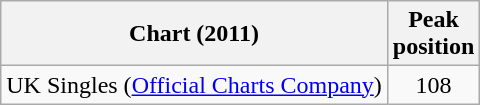<table class="wikitable sortable plainrowheaders">
<tr>
<th scope="col">Chart (2011)</th>
<th scope="col">Peak<br>position</th>
</tr>
<tr>
<td>UK Singles (<a href='#'>Official Charts Company</a>)</td>
<td align="center">108</td>
</tr>
</table>
